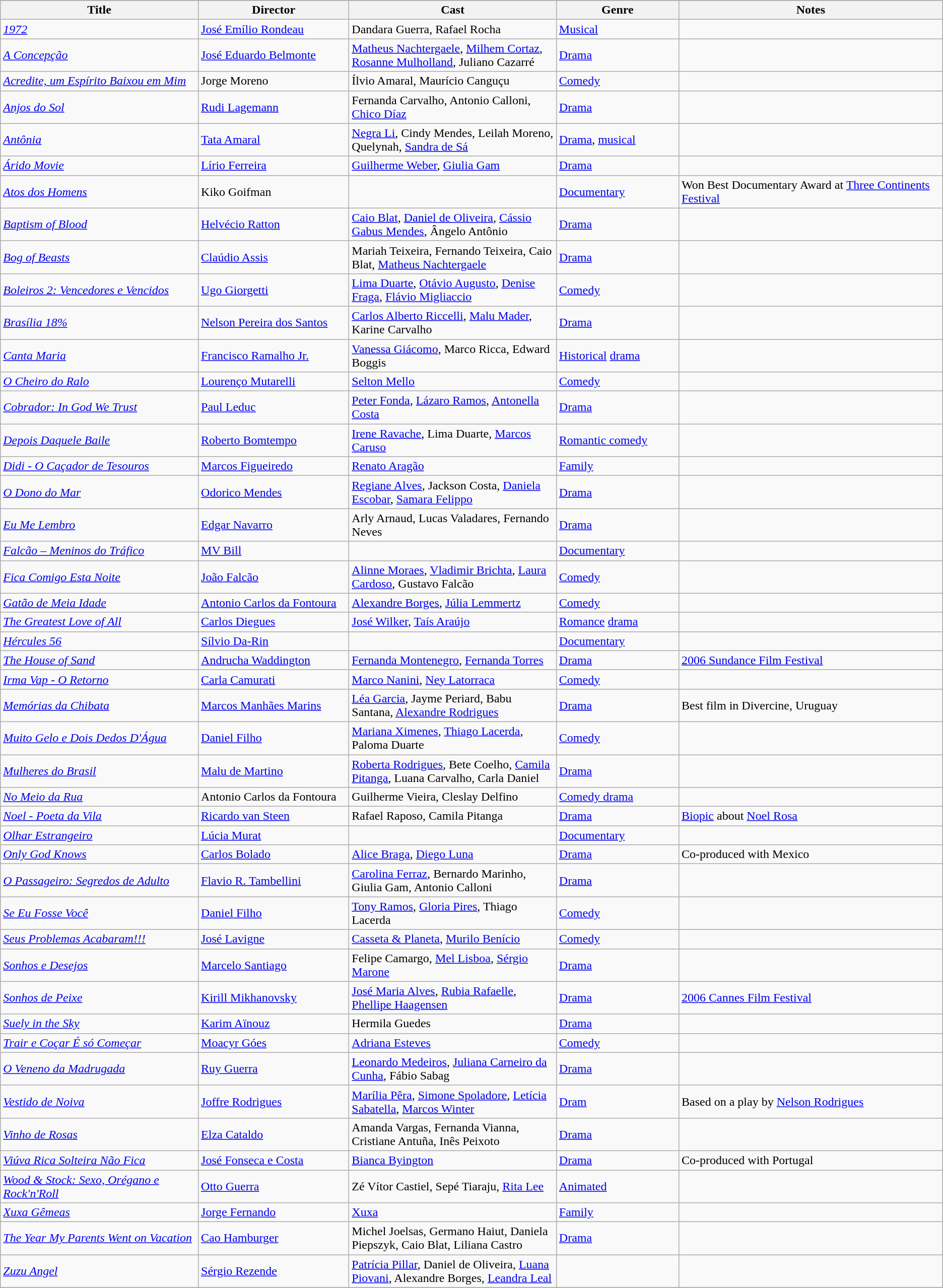<table class="wikitable sortable">
<tr>
</tr>
<tr>
<th width=21%>Title</th>
<th width=16%>Director</th>
<th width=22%>Cast</th>
<th width=13%>Genre</th>
<th width=28%>Notes</th>
</tr>
<tr>
<td><em><a href='#'>1972</a></em></td>
<td><a href='#'>José Emílio Rondeau</a></td>
<td>Dandara Guerra, Rafael Rocha</td>
<td><a href='#'>Musical</a></td>
<td></td>
</tr>
<tr>
<td><em><a href='#'>A Concepção</a></em></td>
<td><a href='#'>José Eduardo Belmonte</a></td>
<td><a href='#'>Matheus Nachtergaele</a>, <a href='#'>Milhem Cortaz</a>, <a href='#'>Rosanne Mulholland</a>, Juliano Cazarré</td>
<td><a href='#'>Drama</a></td>
<td></td>
</tr>
<tr>
<td><em><a href='#'>Acredite, um Espírito Baixou em Mim</a></em></td>
<td>Jorge Moreno</td>
<td>Ílvio Amaral, Maurício Canguçu</td>
<td><a href='#'>Comedy</a></td>
<td></td>
</tr>
<tr>
<td><em><a href='#'>Anjos do Sol</a></em></td>
<td><a href='#'>Rudi Lagemann</a></td>
<td>Fernanda Carvalho, Antonio Calloni, <a href='#'>Chico Díaz</a></td>
<td><a href='#'>Drama</a></td>
<td></td>
</tr>
<tr>
<td><em><a href='#'>Antônia</a></em></td>
<td><a href='#'>Tata Amaral</a></td>
<td><a href='#'>Negra Li</a>, Cindy Mendes, Leilah Moreno, Quelynah, <a href='#'>Sandra de Sá</a></td>
<td><a href='#'>Drama</a>, <a href='#'>musical</a></td>
<td></td>
</tr>
<tr>
<td><em><a href='#'>Árido Movie</a></em></td>
<td><a href='#'>Lírio Ferreira</a></td>
<td><a href='#'>Guilherme Weber</a>, <a href='#'>Giulia Gam</a></td>
<td><a href='#'>Drama</a></td>
<td></td>
</tr>
<tr>
<td><em><a href='#'>Atos dos Homens</a></em></td>
<td>Kiko Goifman</td>
<td></td>
<td><a href='#'>Documentary</a></td>
<td>Won Best Documentary Award at <a href='#'>Three Continents Festival</a></td>
</tr>
<tr>
<td><em><a href='#'>Baptism of Blood</a></em></td>
<td><a href='#'>Helvécio Ratton</a></td>
<td><a href='#'>Caio Blat</a>, <a href='#'>Daniel de Oliveira</a>, <a href='#'>Cássio Gabus Mendes</a>, Ângelo Antônio</td>
<td><a href='#'>Drama</a></td>
<td></td>
</tr>
<tr>
<td><em><a href='#'>Bog of Beasts</a></em></td>
<td><a href='#'>Claúdio Assis</a></td>
<td>Mariah Teixeira, Fernando Teixeira, Caio Blat, <a href='#'>Matheus Nachtergaele</a></td>
<td><a href='#'>Drama</a></td>
<td></td>
</tr>
<tr>
<td><em><a href='#'>Boleiros 2: Vencedores e Vencidos</a></em></td>
<td><a href='#'>Ugo Giorgetti</a></td>
<td><a href='#'>Lima Duarte</a>, <a href='#'>Otávio Augusto</a>, <a href='#'>Denise Fraga</a>, <a href='#'>Flávio Migliaccio</a></td>
<td><a href='#'>Comedy</a></td>
<td></td>
</tr>
<tr>
<td><em><a href='#'>Brasília 18%</a></em></td>
<td><a href='#'>Nelson Pereira dos Santos</a></td>
<td><a href='#'>Carlos Alberto Riccelli</a>, <a href='#'>Malu Mader</a>, Karine Carvalho</td>
<td><a href='#'>Drama</a></td>
<td></td>
</tr>
<tr>
<td><em><a href='#'>Canta Maria</a></em></td>
<td><a href='#'>Francisco Ramalho Jr.</a></td>
<td><a href='#'>Vanessa Giácomo</a>, Marco Ricca, Edward Boggis</td>
<td><a href='#'>Historical</a> <a href='#'>drama</a></td>
<td></td>
</tr>
<tr>
<td><em><a href='#'>O Cheiro do Ralo</a></em></td>
<td><a href='#'>Lourenço Mutarelli</a></td>
<td><a href='#'>Selton Mello</a></td>
<td><a href='#'>Comedy</a></td>
<td></td>
</tr>
<tr>
<td><em><a href='#'>Cobrador: In God We Trust</a></em></td>
<td><a href='#'>Paul Leduc</a></td>
<td><a href='#'>Peter Fonda</a>, <a href='#'>Lázaro Ramos</a>, <a href='#'>Antonella Costa</a></td>
<td><a href='#'>Drama</a></td>
<td></td>
</tr>
<tr>
<td><em><a href='#'>Depois Daquele Baile</a></em></td>
<td><a href='#'>Roberto Bomtempo</a></td>
<td><a href='#'>Irene Ravache</a>, Lima Duarte, <a href='#'>Marcos Caruso</a></td>
<td><a href='#'>Romantic comedy</a></td>
<td></td>
</tr>
<tr>
<td><em><a href='#'>Didi - O Caçador de Tesouros</a></em></td>
<td><a href='#'>Marcos Figueiredo</a></td>
<td><a href='#'>Renato Aragão</a></td>
<td><a href='#'>Family</a></td>
<td></td>
</tr>
<tr>
<td><em><a href='#'>O Dono do Mar</a></em></td>
<td><a href='#'>Odorico Mendes</a></td>
<td><a href='#'>Regiane Alves</a>, Jackson Costa, <a href='#'>Daniela Escobar</a>, <a href='#'>Samara Felippo</a></td>
<td><a href='#'>Drama</a></td>
<td></td>
</tr>
<tr>
<td><em><a href='#'>Eu Me Lembro</a></em></td>
<td><a href='#'>Edgar Navarro</a></td>
<td>Arly Arnaud, Lucas Valadares, Fernando Neves</td>
<td><a href='#'>Drama</a></td>
<td></td>
</tr>
<tr>
<td><em><a href='#'>Falcão – Meninos do Tráfico</a></em></td>
<td><a href='#'>MV Bill</a></td>
<td></td>
<td><a href='#'>Documentary</a></td>
<td></td>
</tr>
<tr>
<td><em><a href='#'>Fica Comigo Esta Noite</a></em></td>
<td><a href='#'>João Falcão</a></td>
<td><a href='#'>Alinne Moraes</a>, <a href='#'>Vladimir Brichta</a>, <a href='#'>Laura Cardoso</a>, Gustavo Falcão</td>
<td><a href='#'>Comedy</a></td>
<td></td>
</tr>
<tr>
<td><em><a href='#'>Gatão de Meia Idade</a></em></td>
<td><a href='#'>Antonio Carlos da Fontoura</a></td>
<td><a href='#'>Alexandre Borges</a>, <a href='#'>Júlia Lemmertz</a></td>
<td><a href='#'>Comedy</a></td>
<td></td>
</tr>
<tr>
<td><em><a href='#'>The Greatest Love of All</a></em></td>
<td><a href='#'>Carlos Diegues</a></td>
<td><a href='#'>José Wilker</a>, <a href='#'>Taís Araújo</a></td>
<td><a href='#'>Romance</a> <a href='#'>drama</a></td>
<td></td>
</tr>
<tr>
<td><em><a href='#'>Hércules 56</a></em></td>
<td><a href='#'>Sílvio Da-Rin</a></td>
<td></td>
<td><a href='#'>Documentary</a></td>
<td></td>
</tr>
<tr>
<td><em><a href='#'>The House of Sand</a></em></td>
<td><a href='#'>Andrucha Waddington</a></td>
<td><a href='#'>Fernanda Montenegro</a>, <a href='#'>Fernanda Torres</a></td>
<td><a href='#'>Drama</a></td>
<td><a href='#'>2006 Sundance Film Festival</a></td>
</tr>
<tr>
<td><em><a href='#'>Irma Vap - O Retorno</a></em></td>
<td><a href='#'>Carla Camurati</a></td>
<td><a href='#'>Marco Nanini</a>, <a href='#'>Ney Latorraca</a></td>
<td><a href='#'>Comedy</a></td>
<td></td>
</tr>
<tr>
<td><em><a href='#'>Memórias da Chibata</a></em></td>
<td><a href='#'>Marcos Manhães Marins</a></td>
<td><a href='#'>Léa Garcia</a>, Jayme Periard, Babu Santana, <a href='#'>Alexandre Rodrigues</a></td>
<td><a href='#'>Drama</a></td>
<td>Best film in Divercine, Uruguay</td>
</tr>
<tr>
<td><em><a href='#'>Muito Gelo e Dois Dedos D'Água</a></em></td>
<td><a href='#'>Daniel Filho</a></td>
<td><a href='#'>Mariana Ximenes</a>, <a href='#'>Thiago Lacerda</a>, Paloma Duarte</td>
<td><a href='#'>Comedy</a></td>
<td></td>
</tr>
<tr>
<td><em><a href='#'>Mulheres do Brasil</a></em></td>
<td><a href='#'>Malu de Martino</a></td>
<td><a href='#'>Roberta Rodrigues</a>, Bete Coelho, <a href='#'>Camila Pitanga</a>, Luana Carvalho, Carla Daniel</td>
<td><a href='#'>Drama</a></td>
<td></td>
</tr>
<tr>
<td><em><a href='#'>No Meio da Rua</a></em></td>
<td>Antonio Carlos da Fontoura</td>
<td>Guilherme Vieira, Cleslay Delfino</td>
<td><a href='#'>Comedy drama</a></td>
<td></td>
</tr>
<tr>
<td><em><a href='#'>Noel - Poeta da Vila</a></em></td>
<td><a href='#'>Ricardo van Steen</a></td>
<td>Rafael Raposo, Camila Pitanga</td>
<td><a href='#'>Drama</a></td>
<td><a href='#'>Biopic</a> about <a href='#'>Noel Rosa</a></td>
</tr>
<tr>
<td><em><a href='#'>Olhar Estrangeiro</a></em></td>
<td><a href='#'>Lúcia Murat</a></td>
<td></td>
<td><a href='#'>Documentary</a></td>
<td></td>
</tr>
<tr>
<td><em><a href='#'>Only God Knows</a></em></td>
<td><a href='#'>Carlos Bolado</a></td>
<td><a href='#'>Alice Braga</a>, <a href='#'>Diego Luna</a></td>
<td><a href='#'>Drama</a></td>
<td>Co-produced with Mexico</td>
</tr>
<tr>
<td><em><a href='#'>O Passageiro: Segredos de Adulto</a></em></td>
<td><a href='#'>Flavio R. Tambellini</a></td>
<td><a href='#'>Carolina Ferraz</a>, Bernardo Marinho, Giulia Gam, Antonio Calloni</td>
<td><a href='#'>Drama</a></td>
<td></td>
</tr>
<tr>
<td><em><a href='#'>Se Eu Fosse Você</a></em></td>
<td><a href='#'>Daniel Filho</a></td>
<td><a href='#'>Tony Ramos</a>, <a href='#'>Gloria Pires</a>, Thiago Lacerda</td>
<td><a href='#'>Comedy</a></td>
<td></td>
</tr>
<tr>
<td><em><a href='#'>Seus Problemas Acabaram!!!</a></em></td>
<td><a href='#'>José Lavigne</a></td>
<td><a href='#'>Casseta & Planeta</a>, <a href='#'>Murilo Benício</a></td>
<td><a href='#'>Comedy</a></td>
<td></td>
</tr>
<tr>
<td><em><a href='#'>Sonhos e Desejos</a></em></td>
<td><a href='#'>Marcelo Santiago</a></td>
<td>Felipe Camargo, <a href='#'>Mel Lisboa</a>, <a href='#'>Sérgio Marone</a></td>
<td><a href='#'>Drama</a></td>
<td></td>
</tr>
<tr>
<td><em><a href='#'>Sonhos de Peixe</a></em></td>
<td><a href='#'>Kirill Mikhanovsky</a></td>
<td><a href='#'>José Maria Alves</a>, <a href='#'>Rubia Rafaelle</a>, <a href='#'>Phellipe Haagensen</a></td>
<td><a href='#'>Drama</a></td>
<td><a href='#'>2006 Cannes Film Festival</a></td>
</tr>
<tr>
<td><em><a href='#'>Suely in the Sky</a></em></td>
<td><a href='#'>Karim Aïnouz</a></td>
<td>Hermila Guedes</td>
<td><a href='#'>Drama</a></td>
<td></td>
</tr>
<tr>
<td><em><a href='#'>Trair e Coçar É só Começar</a></em></td>
<td><a href='#'>Moacyr Góes</a></td>
<td><a href='#'>Adriana Esteves</a></td>
<td><a href='#'>Comedy</a></td>
<td></td>
</tr>
<tr>
<td><em><a href='#'>O Veneno da Madrugada</a></em></td>
<td><a href='#'>Ruy Guerra</a></td>
<td><a href='#'>Leonardo Medeiros</a>, <a href='#'>Juliana Carneiro da Cunha</a>, Fábio Sabag</td>
<td><a href='#'>Drama</a></td>
<td></td>
</tr>
<tr>
<td><em><a href='#'>Vestido de Noiva</a></em></td>
<td><a href='#'>Joffre Rodrigues</a></td>
<td><a href='#'>Marília Pêra</a>, <a href='#'>Simone Spoladore</a>, <a href='#'>Letícia Sabatella</a>, <a href='#'>Marcos Winter</a></td>
<td><a href='#'>Dram</a></td>
<td>Based on a play by <a href='#'>Nelson Rodrigues</a></td>
</tr>
<tr>
<td><em><a href='#'>Vinho de Rosas</a></em></td>
<td><a href='#'>Elza Cataldo</a></td>
<td>Amanda Vargas, Fernanda Vianna, Cristiane Antuña, Inês Peixoto</td>
<td><a href='#'>Drama</a></td>
<td></td>
</tr>
<tr>
<td><em><a href='#'>Viúva Rica Solteira Não Fica</a></em></td>
<td><a href='#'>José Fonseca e Costa</a></td>
<td><a href='#'>Bianca Byington</a></td>
<td><a href='#'>Drama</a></td>
<td>Co-produced with Portugal</td>
</tr>
<tr>
<td><em><a href='#'>Wood & Stock: Sexo, Orégano e Rock'n'Roll</a></em></td>
<td><a href='#'>Otto Guerra</a></td>
<td>Zé Vítor Castiel, Sepé Tiaraju, <a href='#'>Rita Lee</a></td>
<td><a href='#'>Animated</a></td>
<td></td>
</tr>
<tr>
<td><em><a href='#'>Xuxa Gêmeas</a></em></td>
<td><a href='#'>Jorge Fernando</a></td>
<td><a href='#'>Xuxa</a></td>
<td><a href='#'>Family</a></td>
<td></td>
</tr>
<tr>
<td><em><a href='#'>The Year My Parents Went on Vacation</a></em></td>
<td><a href='#'>Cao Hamburger</a></td>
<td>Michel Joelsas, Germano Haiut, Daniela Piepszyk, Caio Blat, Liliana Castro</td>
<td><a href='#'>Drama</a></td>
<td></td>
</tr>
<tr>
<td><em><a href='#'>Zuzu Angel</a></em></td>
<td><a href='#'>Sérgio Rezende</a></td>
<td><a href='#'>Patrícia Pillar</a>, Daniel de Oliveira, <a href='#'>Luana Piovani</a>, Alexandre Borges, <a href='#'>Leandra Leal</a></td>
<td></td>
<td></td>
</tr>
<tr>
</tr>
</table>
